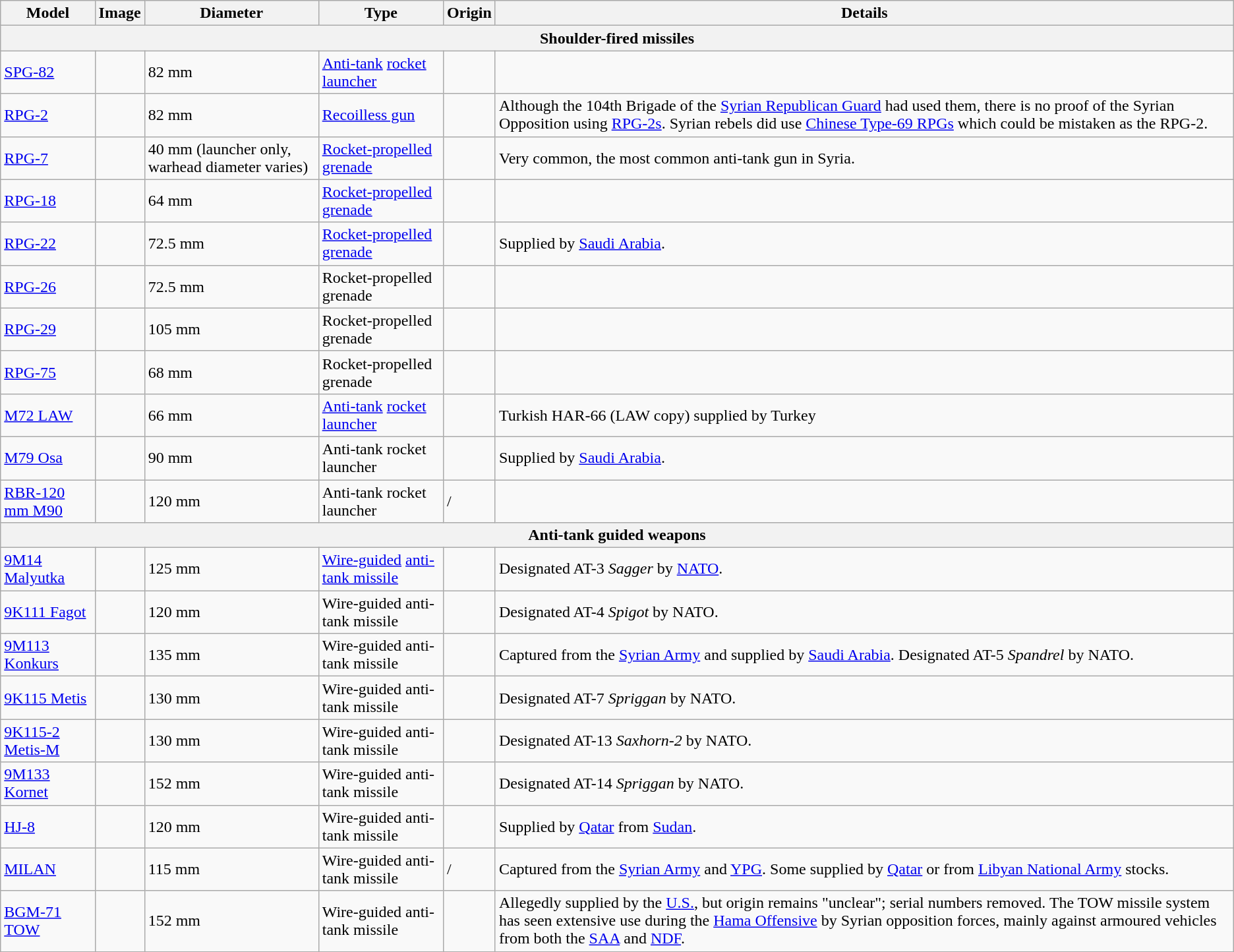<table class="wikitable">
<tr>
<th>Model</th>
<th>Image</th>
<th>Diameter</th>
<th>Type</th>
<th>Origin</th>
<th>Details</th>
</tr>
<tr>
<th colspan="7">Shoulder-fired missiles</th>
</tr>
<tr>
<td><a href='#'>SPG-82</a></td>
<td></td>
<td>82 mm</td>
<td><a href='#'>Anti-tank</a> <a href='#'>rocket launcher</a></td>
<td></td>
<td></td>
</tr>
<tr>
<td><a href='#'>RPG-2</a></td>
<td></td>
<td>82 mm</td>
<td><a href='#'>Recoilless gun</a></td>
<td></td>
<td>Although the 104th Brigade of the <a href='#'>Syrian Republican Guard</a> had used them, there is no proof of the Syrian Opposition using <a href='#'>RPG-2s</a>. Syrian rebels did use <a href='#'>Chinese Type-69 RPGs</a> which could be mistaken as the RPG-2.</td>
</tr>
<tr>
<td><a href='#'>RPG-7</a></td>
<td></td>
<td>40 mm (launcher only, warhead diameter varies)</td>
<td><a href='#'>Rocket-propelled grenade</a></td>
<td></td>
<td>Very common, the most common anti-tank gun in Syria.</td>
</tr>
<tr>
<td><a href='#'>RPG-18</a></td>
<td></td>
<td>64 mm</td>
<td><a href='#'>Rocket-propelled grenade</a></td>
<td></td>
<td></td>
</tr>
<tr>
<td><a href='#'>RPG-22</a></td>
<td></td>
<td>72.5 mm</td>
<td><a href='#'>Rocket-propelled grenade</a></td>
<td></td>
<td>Supplied by <a href='#'>Saudi Arabia</a>.</td>
</tr>
<tr>
<td><a href='#'>RPG-26</a></td>
<td></td>
<td>72.5 mm</td>
<td>Rocket-propelled grenade</td>
<td></td>
<td></td>
</tr>
<tr>
<td><a href='#'>RPG-29</a></td>
<td></td>
<td>105 mm</td>
<td>Rocket-propelled grenade</td>
<td></td>
<td></td>
</tr>
<tr>
<td><a href='#'>RPG-75</a></td>
<td></td>
<td>68 mm</td>
<td>Rocket-propelled grenade</td>
<td></td>
<td></td>
</tr>
<tr>
<td><a href='#'>M72 LAW</a></td>
<td></td>
<td>66 mm</td>
<td><a href='#'>Anti-tank</a> <a href='#'>rocket launcher</a></td>
<td></td>
<td>Turkish HAR-66 (LAW copy) supplied by Turkey</td>
</tr>
<tr>
<td><a href='#'>M79 Osa</a></td>
<td></td>
<td>90 mm</td>
<td>Anti-tank rocket launcher</td>
<td></td>
<td>Supplied by <a href='#'>Saudi Arabia</a>.</td>
</tr>
<tr>
<td><a href='#'>RBR-120 mm M90</a></td>
<td></td>
<td>120 mm</td>
<td>Anti-tank rocket launcher</td>
<td> /<br></td>
<td></td>
</tr>
<tr>
<th colspan="7">Anti-tank guided weapons</th>
</tr>
<tr>
<td><a href='#'>9M14 Malyutka</a></td>
<td></td>
<td>125 mm</td>
<td><a href='#'>Wire-guided</a> <a href='#'>anti-tank missile</a></td>
<td></td>
<td>Designated AT-3 <em>Sagger</em> by <a href='#'>NATO</a>.</td>
</tr>
<tr>
<td><a href='#'>9K111 Fagot</a></td>
<td></td>
<td>120 mm</td>
<td>Wire-guided anti-tank missile</td>
<td></td>
<td>Designated AT-4 <em>Spigot</em> by NATO.</td>
</tr>
<tr>
<td><a href='#'>9M113 Konkurs</a></td>
<td></td>
<td>135 mm</td>
<td>Wire-guided anti-tank missile</td>
<td></td>
<td>Captured from the <a href='#'>Syrian Army</a> and supplied by <a href='#'>Saudi Arabia</a>. Designated AT-5 <em>Spandrel</em> by NATO.</td>
</tr>
<tr>
<td><a href='#'>9K115 Metis</a></td>
<td></td>
<td>130 mm</td>
<td>Wire-guided anti-tank missile</td>
<td></td>
<td>Designated AT-7 <em>Spriggan</em> by NATO.</td>
</tr>
<tr>
<td><a href='#'>9K115-2 Metis-M</a></td>
<td></td>
<td>130 mm</td>
<td>Wire-guided anti-tank missile</td>
<td></td>
<td>Designated AT-13 <em>Saxhorn-2</em> by NATO.</td>
</tr>
<tr>
<td><a href='#'>9M133 Kornet</a></td>
<td></td>
<td>152 mm</td>
<td>Wire-guided anti-tank missile</td>
<td></td>
<td>Designated AT-14 <em>Spriggan</em> by NATO.</td>
</tr>
<tr>
<td><a href='#'>HJ-8</a></td>
<td></td>
<td>120 mm</td>
<td>Wire-guided anti-tank missile</td>
<td></td>
<td>Supplied by <a href='#'>Qatar</a> from <a href='#'>Sudan</a>.</td>
</tr>
<tr>
<td><a href='#'>MILAN</a></td>
<td></td>
<td>115 mm</td>
<td>Wire-guided anti-tank missile</td>
<td> /<br></td>
<td>Captured from the <a href='#'>Syrian Army</a> and <a href='#'>YPG</a>. Some supplied by <a href='#'>Qatar</a> or from <a href='#'>Libyan National Army</a> stocks.</td>
</tr>
<tr>
<td><a href='#'>BGM-71 TOW</a></td>
<td></td>
<td>152 mm</td>
<td>Wire-guided anti-tank missile</td>
<td></td>
<td>Allegedly supplied by the <a href='#'>U.S.</a>, but origin remains "unclear"; serial numbers removed. The TOW missile system has seen extensive use during the <a href='#'>Hama Offensive</a> by Syrian opposition forces, mainly against armoured vehicles from both the <a href='#'>SAA</a> and <a href='#'>NDF</a>.</td>
</tr>
<tr>
</tr>
</table>
